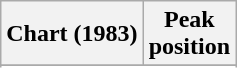<table class="wikitable sortable">
<tr>
<th>Chart (1983)</th>
<th>Peak<br>position</th>
</tr>
<tr>
</tr>
<tr>
</tr>
</table>
